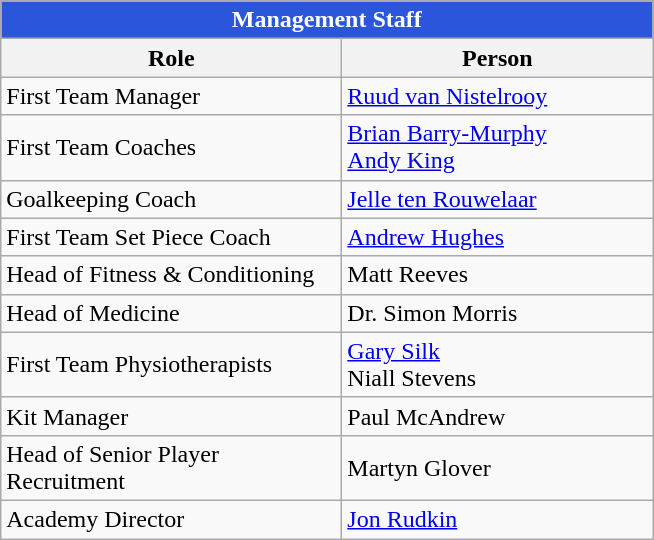<table class="wikitable" style="text-align:left;">
<tr>
<th colspan=2 style="color:white; background:#2B55DB;">Management Staff</th>
</tr>
<tr>
<th style="width:220px;">Role</th>
<th style="width:200px;">Person</th>
</tr>
<tr>
<td>First Team Manager</td>
<td><a href='#'>Ruud van Nistelrooy</a></td>
</tr>
<tr>
<td>First Team Coaches</td>
<td><a href='#'>Brian Barry-Murphy</a><br><a href='#'>Andy King</a></td>
</tr>
<tr>
<td>Goalkeeping Coach</td>
<td><a href='#'>Jelle ten Rouwelaar</a></td>
</tr>
<tr>
<td>First Team Set Piece Coach</td>
<td><a href='#'>Andrew Hughes</a></td>
</tr>
<tr>
<td>Head of Fitness & Conditioning</td>
<td>Matt Reeves</td>
</tr>
<tr>
<td>Head of Medicine</td>
<td>Dr. Simon Morris</td>
</tr>
<tr>
<td>First Team Physiotherapists</td>
<td><a href='#'>Gary Silk</a> <br> Niall Stevens</td>
</tr>
<tr>
<td>Kit Manager</td>
<td>Paul McAndrew</td>
</tr>
<tr>
<td>Head of Senior Player Recruitment</td>
<td>Martyn Glover</td>
</tr>
<tr>
<td>Academy Director</td>
<td><a href='#'>Jon Rudkin</a></td>
</tr>
</table>
